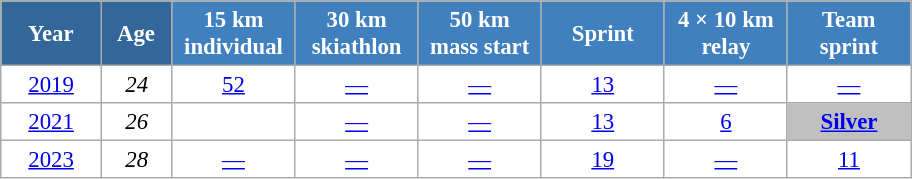<table class="wikitable" style="font-size:95%; text-align:center; border:grey solid 1px; border-collapse:collapse; background:#ffffff;">
<tr>
<th style="background-color:#369; color:white; width:60px;"> Year </th>
<th style="background-color:#369; color:white; width:40px;"> Age </th>
<th style="background-color:#4180be; color:white; width:75px;"> 15 km <br> individual </th>
<th style="background-color:#4180be; color:white; width:75px;"> 30 km <br> skiathlon </th>
<th style="background-color:#4180be; color:white; width:75px;"> 50 km <br> mass start </th>
<th style="background-color:#4180be; color:white; width:75px;"> Sprint </th>
<th style="background-color:#4180be; color:white; width:75px;"> 4 × 10 km <br> relay </th>
<th style="background-color:#4180be; color:white; width:75px;"> Team <br> sprint </th>
</tr>
<tr>
<td><a href='#'>2019</a></td>
<td><em>24</em></td>
<td><a href='#'>52</a></td>
<td><a href='#'>—</a></td>
<td><a href='#'>—</a></td>
<td><a href='#'>13</a></td>
<td><a href='#'>—</a></td>
<td><a href='#'>—</a></td>
</tr>
<tr>
<td><a href='#'>2021</a></td>
<td><em>26</em></td>
<td><a href='#'></a></td>
<td><a href='#'>—</a></td>
<td><a href='#'>—</a></td>
<td><a href='#'>13</a></td>
<td><a href='#'>6</a></td>
<td style="background:silver;"><a href='#'><strong>Silver</strong></a></td>
</tr>
<tr>
<td><a href='#'>2023</a></td>
<td><em>28</em></td>
<td><a href='#'>—</a></td>
<td><a href='#'>—</a></td>
<td><a href='#'>—</a></td>
<td><a href='#'>19</a></td>
<td><a href='#'>—</a></td>
<td><a href='#'>11</a></td>
</tr>
</table>
